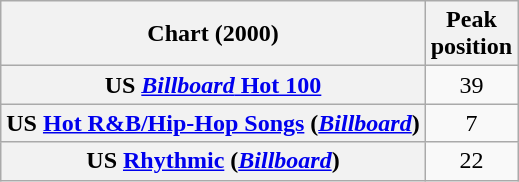<table class="wikitable sortable plainrowheaders"style="text-align:center">
<tr>
<th scope="col">Chart (2000)</th>
<th scope="col">Peak<br>position</th>
</tr>
<tr>
<th scope="row">US <a href='#'><em>Billboard</em> Hot 100</a></th>
<td>39</td>
</tr>
<tr>
<th scope="row">US <a href='#'>Hot R&B/Hip-Hop Songs</a> (<em><a href='#'>Billboard</a></em>)</th>
<td>7</td>
</tr>
<tr>
<th scope="row">US <a href='#'>Rhythmic</a> (<em><a href='#'>Billboard</a></em>)</th>
<td>22</td>
</tr>
</table>
